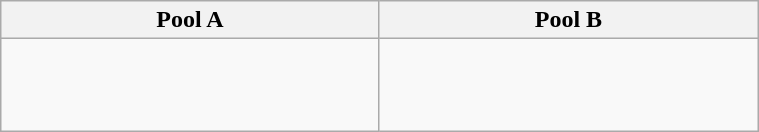<table class="wikitable" width=40%>
<tr>
<th width=25%>Pool A</th>
<th width=25%>Pool B</th>
</tr>
<tr>
<td><br> <br>
<br>
</td>
<td><br><br>
<br>
</td>
</tr>
</table>
